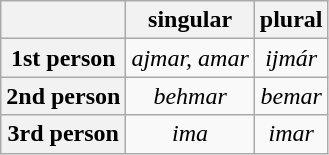<table class="wikitable" style="text-align: center">
<tr>
<th></th>
<th>singular</th>
<th>plural</th>
</tr>
<tr>
<th>1st person</th>
<td><em>ajmar, amar</em></td>
<td><em>ijmár</em></td>
</tr>
<tr>
<th>2nd person</th>
<td><em>behmar</em></td>
<td><em>bemar</em></td>
</tr>
<tr>
<th>3rd person</th>
<td><em>ima</em></td>
<td><em>imar</em></td>
</tr>
</table>
